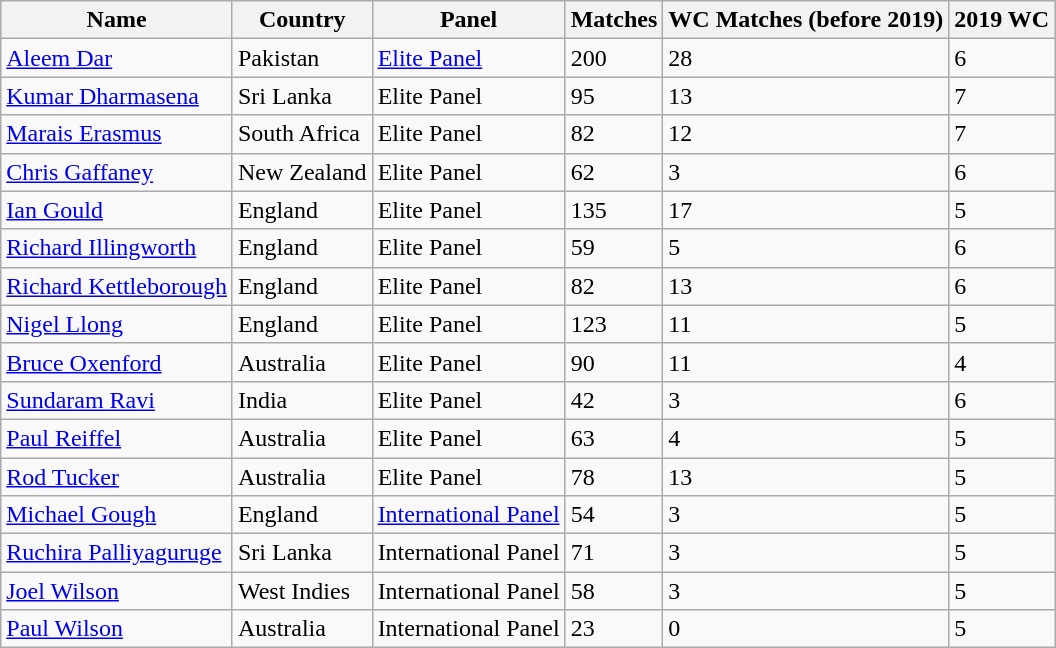<table class="wikitable sortable">
<tr>
<th>Name</th>
<th>Country</th>
<th>Panel</th>
<th>Matches</th>
<th>WC Matches (before 2019)</th>
<th>2019 WC</th>
</tr>
<tr>
<td><a href='#'>Aleem Dar</a></td>
<td>Pakistan</td>
<td><a href='#'>Elite Panel</a></td>
<td>200</td>
<td>28</td>
<td>6</td>
</tr>
<tr>
<td><a href='#'>Kumar Dharmasena</a></td>
<td>Sri Lanka</td>
<td>Elite Panel</td>
<td>95</td>
<td>13</td>
<td>7</td>
</tr>
<tr>
<td><a href='#'>Marais Erasmus</a></td>
<td>South Africa</td>
<td>Elite Panel</td>
<td>82</td>
<td>12</td>
<td>7</td>
</tr>
<tr>
<td><a href='#'>Chris Gaffaney</a></td>
<td>New Zealand</td>
<td>Elite Panel</td>
<td>62</td>
<td>3</td>
<td>6</td>
</tr>
<tr>
<td><a href='#'>Ian Gould</a></td>
<td>England</td>
<td>Elite Panel</td>
<td>135</td>
<td>17</td>
<td>5</td>
</tr>
<tr>
<td><a href='#'>Richard Illingworth</a></td>
<td>England</td>
<td>Elite Panel</td>
<td>59</td>
<td>5</td>
<td>6</td>
</tr>
<tr>
<td><a href='#'>Richard Kettleborough</a></td>
<td>England</td>
<td>Elite Panel</td>
<td>82</td>
<td>13</td>
<td>6</td>
</tr>
<tr>
<td><a href='#'>Nigel Llong</a></td>
<td>England</td>
<td>Elite Panel</td>
<td>123</td>
<td>11</td>
<td>5</td>
</tr>
<tr>
<td><a href='#'>Bruce Oxenford</a></td>
<td>Australia</td>
<td>Elite Panel</td>
<td>90</td>
<td>11</td>
<td>4</td>
</tr>
<tr>
<td><a href='#'>Sundaram Ravi</a></td>
<td>India</td>
<td>Elite Panel</td>
<td>42</td>
<td>3</td>
<td>6</td>
</tr>
<tr>
<td><a href='#'>Paul Reiffel</a></td>
<td>Australia</td>
<td>Elite Panel</td>
<td>63</td>
<td>4</td>
<td>5</td>
</tr>
<tr>
<td><a href='#'>Rod Tucker</a></td>
<td>Australia</td>
<td>Elite Panel</td>
<td>78</td>
<td>13</td>
<td>5</td>
</tr>
<tr>
<td><a href='#'>Michael Gough</a></td>
<td>England</td>
<td><a href='#'>International Panel</a></td>
<td>54</td>
<td>3</td>
<td>5</td>
</tr>
<tr>
<td><a href='#'>Ruchira Palliyaguruge</a></td>
<td>Sri Lanka</td>
<td>International Panel</td>
<td>71</td>
<td>3</td>
<td>5</td>
</tr>
<tr>
<td><a href='#'>Joel Wilson</a></td>
<td>West Indies</td>
<td>International Panel</td>
<td>58</td>
<td>3</td>
<td>5</td>
</tr>
<tr>
<td><a href='#'>Paul Wilson</a></td>
<td>Australia</td>
<td>International Panel</td>
<td>23</td>
<td>0</td>
<td>5</td>
</tr>
</table>
